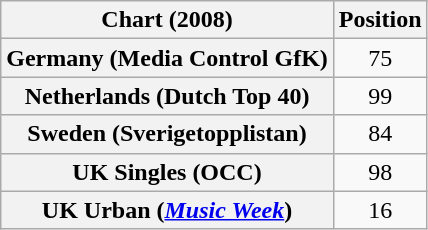<table class="wikitable sortable plainrowheaders" style="text-align:center">
<tr>
<th>Chart (2008)</th>
<th>Position</th>
</tr>
<tr>
<th scope="row">Germany (Media Control GfK)</th>
<td>75</td>
</tr>
<tr>
<th scope="row">Netherlands (Dutch Top 40)</th>
<td>99</td>
</tr>
<tr>
<th scope="row">Sweden (Sverigetopplistan)</th>
<td>84</td>
</tr>
<tr>
<th scope="row">UK Singles (OCC)</th>
<td>98</td>
</tr>
<tr>
<th scope="row">UK Urban (<em><a href='#'>Music Week</a></em>)</th>
<td>16</td>
</tr>
</table>
